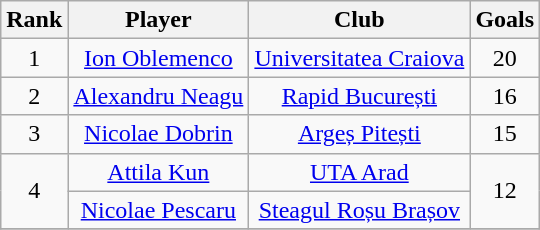<table class="wikitable sortable" style="text-align:center">
<tr>
<th>Rank</th>
<th>Player</th>
<th>Club</th>
<th>Goals</th>
</tr>
<tr>
<td rowspan=1 align=center>1</td>
<td><a href='#'>Ion Oblemenco</a></td>
<td><a href='#'>Universitatea Craiova</a></td>
<td rowspan=1 align=center>20</td>
</tr>
<tr>
<td rowspan=1 align=center>2</td>
<td><a href='#'>Alexandru Neagu</a></td>
<td><a href='#'>Rapid București</a></td>
<td rowspan=1 align=center>16</td>
</tr>
<tr>
<td rowspan=1 align=center>3</td>
<td><a href='#'>Nicolae Dobrin</a></td>
<td><a href='#'>Argeș Pitești</a></td>
<td rowspan=1 align=center>15</td>
</tr>
<tr>
<td rowspan=2 align=center>4</td>
<td><a href='#'>Attila Kun</a></td>
<td><a href='#'>UTA Arad</a></td>
<td rowspan=2 align=center>12</td>
</tr>
<tr>
<td><a href='#'>Nicolae Pescaru</a></td>
<td><a href='#'>Steagul Roșu Brașov</a></td>
</tr>
<tr>
</tr>
</table>
